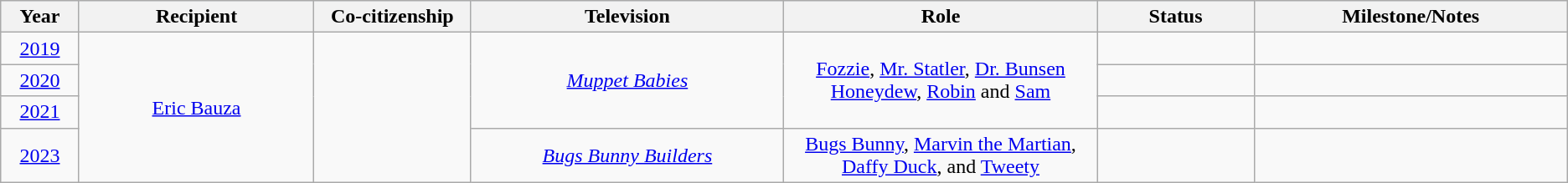<table class="wikitable" style="text-align: center">
<tr style="background:#ebf5ff;">
<th width="5%">Year</th>
<th width="15%">Recipient</th>
<th width="10%">Co-citizenship</th>
<th width="20%">Television</th>
<th width="20%">Role</th>
<th width="10%">Status</th>
<th width="20%">Milestone/Notes</th>
</tr>
<tr>
<td><a href='#'>2019</a></td>
<td rowspan="4"><a href='#'>Eric Bauza</a></td>
<td rowspan="4"></td>
<td rowspan="3"><em><a href='#'>Muppet Babies</a></em></td>
<td rowspan="3"><a href='#'>Fozzie</a>, <a href='#'>Mr. Statler</a>, <a href='#'>Dr. Bunsen Honeydew</a>, <a href='#'>Robin</a> and <a href='#'>Sam</a></td>
<td></td>
<td></td>
</tr>
<tr>
<td><a href='#'>2020</a></td>
<td></td>
<td></td>
</tr>
<tr>
<td><a href='#'>2021</a></td>
<td></td>
<td></td>
</tr>
<tr>
<td><a href='#'>2023</a></td>
<td><em><a href='#'>Bugs Bunny Builders</a></em></td>
<td><a href='#'>Bugs Bunny</a>, <a href='#'>Marvin the Martian</a>, <a href='#'>Daffy Duck</a>, and <a href='#'>Tweety</a></td>
<td></td>
<td></td>
</tr>
</table>
